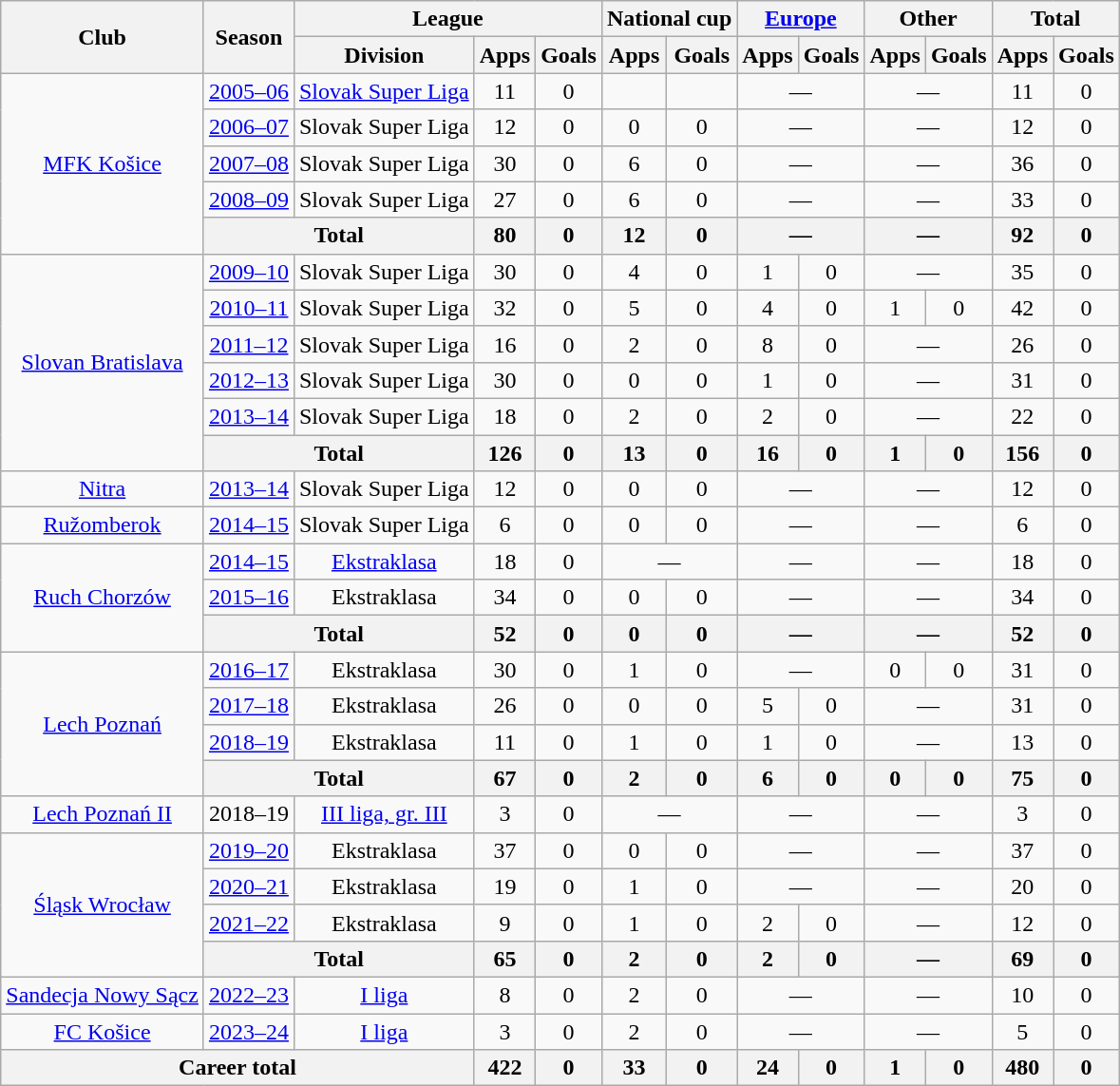<table class="wikitable" style="text-align: center;">
<tr>
<th rowspan="2">Club</th>
<th rowspan="2">Season</th>
<th colspan="3">League</th>
<th colspan="2">National cup</th>
<th colspan="2"><a href='#'>Europe</a></th>
<th colspan="2">Other</th>
<th colspan="2">Total</th>
</tr>
<tr>
<th>Division</th>
<th>Apps</th>
<th>Goals</th>
<th>Apps</th>
<th>Goals</th>
<th>Apps</th>
<th>Goals</th>
<th>Apps</th>
<th>Goals</th>
<th>Apps</th>
<th>Goals</th>
</tr>
<tr>
<td rowspan="5"><a href='#'>MFK Košice</a></td>
<td><a href='#'>2005–06</a></td>
<td><a href='#'>Slovak Super Liga</a></td>
<td>11</td>
<td>0</td>
<td></td>
<td></td>
<td colspan="2">—</td>
<td colspan="2">—</td>
<td>11</td>
<td>0</td>
</tr>
<tr>
<td><a href='#'>2006–07</a></td>
<td>Slovak Super Liga</td>
<td>12</td>
<td>0</td>
<td>0</td>
<td>0</td>
<td colspan="2">—</td>
<td colspan="2">—</td>
<td>12</td>
<td>0</td>
</tr>
<tr>
<td><a href='#'>2007–08</a></td>
<td>Slovak Super Liga</td>
<td>30</td>
<td>0</td>
<td>6</td>
<td>0</td>
<td colspan="2">—</td>
<td colspan="2">—</td>
<td>36</td>
<td>0</td>
</tr>
<tr>
<td><a href='#'>2008–09</a></td>
<td>Slovak Super Liga</td>
<td>27</td>
<td>0</td>
<td>6</td>
<td>0</td>
<td colspan="2">—</td>
<td colspan="2">—</td>
<td>33</td>
<td>0</td>
</tr>
<tr>
<th colspan="2">Total</th>
<th>80</th>
<th>0</th>
<th>12</th>
<th>0</th>
<th colspan="2">—</th>
<th colspan="2">—</th>
<th>92</th>
<th>0</th>
</tr>
<tr>
<td rowspan="6"><a href='#'>Slovan Bratislava</a></td>
<td><a href='#'>2009–10</a></td>
<td>Slovak Super Liga</td>
<td>30</td>
<td>0</td>
<td>4</td>
<td>0</td>
<td>1</td>
<td>0</td>
<td colspan="2">—</td>
<td>35</td>
<td>0</td>
</tr>
<tr>
<td><a href='#'>2010–11</a></td>
<td>Slovak Super Liga</td>
<td>32</td>
<td>0</td>
<td>5</td>
<td>0</td>
<td>4</td>
<td>0</td>
<td>1</td>
<td>0</td>
<td>42</td>
<td>0</td>
</tr>
<tr>
<td><a href='#'>2011–12</a></td>
<td>Slovak Super Liga</td>
<td>16</td>
<td>0</td>
<td>2</td>
<td>0</td>
<td>8</td>
<td>0</td>
<td colspan="2">—</td>
<td>26</td>
<td>0</td>
</tr>
<tr>
<td><a href='#'>2012–13</a></td>
<td>Slovak Super Liga</td>
<td>30</td>
<td>0</td>
<td>0</td>
<td>0</td>
<td>1</td>
<td>0</td>
<td colspan="2">—</td>
<td>31</td>
<td>0</td>
</tr>
<tr>
<td><a href='#'>2013–14</a></td>
<td>Slovak Super Liga</td>
<td>18</td>
<td>0</td>
<td>2</td>
<td>0</td>
<td>2</td>
<td>0</td>
<td colspan="2">—</td>
<td>22</td>
<td>0</td>
</tr>
<tr>
<th colspan="2">Total</th>
<th>126</th>
<th>0</th>
<th>13</th>
<th>0</th>
<th>16</th>
<th>0</th>
<th>1</th>
<th>0</th>
<th>156</th>
<th>0</th>
</tr>
<tr>
<td><a href='#'>Nitra</a></td>
<td><a href='#'>2013–14</a></td>
<td>Slovak Super Liga</td>
<td>12</td>
<td>0</td>
<td>0</td>
<td>0</td>
<td colspan="2">—</td>
<td colspan="2">—</td>
<td>12</td>
<td>0</td>
</tr>
<tr>
<td><a href='#'>Ružomberok</a></td>
<td><a href='#'>2014–15</a></td>
<td>Slovak Super Liga</td>
<td>6</td>
<td>0</td>
<td>0</td>
<td>0</td>
<td colspan="2">—</td>
<td colspan="2">—</td>
<td>6</td>
<td>0</td>
</tr>
<tr>
<td rowspan="3"><a href='#'>Ruch Chorzów</a></td>
<td><a href='#'>2014–15</a></td>
<td><a href='#'>Ekstraklasa</a></td>
<td>18</td>
<td>0</td>
<td colspan="2">—</td>
<td colspan="2">—</td>
<td colspan="2">—</td>
<td>18</td>
<td>0</td>
</tr>
<tr>
<td><a href='#'>2015–16</a></td>
<td>Ekstraklasa</td>
<td>34</td>
<td>0</td>
<td>0</td>
<td>0</td>
<td colspan="2">—</td>
<td colspan="2">—</td>
<td>34</td>
<td>0</td>
</tr>
<tr>
<th colspan="2">Total</th>
<th>52</th>
<th>0</th>
<th>0</th>
<th>0</th>
<th colspan="2">—</th>
<th colspan="2">—</th>
<th>52</th>
<th>0</th>
</tr>
<tr>
<td rowspan="4"><a href='#'>Lech Poznań</a></td>
<td><a href='#'>2016–17</a></td>
<td>Ekstraklasa</td>
<td>30</td>
<td>0</td>
<td>1</td>
<td>0</td>
<td colspan="2">—</td>
<td>0</td>
<td>0</td>
<td>31</td>
<td>0</td>
</tr>
<tr>
<td><a href='#'>2017–18</a></td>
<td>Ekstraklasa</td>
<td>26</td>
<td>0</td>
<td>0</td>
<td>0</td>
<td>5</td>
<td>0</td>
<td colspan="2">—</td>
<td>31</td>
<td>0</td>
</tr>
<tr>
<td><a href='#'>2018–19</a></td>
<td>Ekstraklasa</td>
<td>11</td>
<td>0</td>
<td>1</td>
<td>0</td>
<td>1</td>
<td>0</td>
<td colspan="2">—</td>
<td>13</td>
<td>0</td>
</tr>
<tr>
<th colspan="2">Total</th>
<th>67</th>
<th>0</th>
<th>2</th>
<th>0</th>
<th>6</th>
<th>0</th>
<th>0</th>
<th>0</th>
<th>75</th>
<th>0</th>
</tr>
<tr>
<td><a href='#'>Lech Poznań II</a></td>
<td>2018–19</td>
<td><a href='#'>III liga, gr. III</a></td>
<td>3</td>
<td>0</td>
<td colspan="2">—</td>
<td colspan="2">—</td>
<td colspan="2">—</td>
<td>3</td>
<td>0</td>
</tr>
<tr>
<td rowspan="4"><a href='#'>Śląsk Wrocław</a></td>
<td><a href='#'>2019–20</a></td>
<td>Ekstraklasa</td>
<td>37</td>
<td>0</td>
<td>0</td>
<td>0</td>
<td colspan="2">—</td>
<td colspan="2">—</td>
<td>37</td>
<td>0</td>
</tr>
<tr>
<td><a href='#'>2020–21</a></td>
<td>Ekstraklasa</td>
<td>19</td>
<td>0</td>
<td>1</td>
<td>0</td>
<td colspan="2">—</td>
<td colspan="2">—</td>
<td>20</td>
<td>0</td>
</tr>
<tr>
<td><a href='#'>2021–22</a></td>
<td>Ekstraklasa</td>
<td>9</td>
<td>0</td>
<td>1</td>
<td>0</td>
<td>2</td>
<td>0</td>
<td colspan="2">—</td>
<td>12</td>
<td>0</td>
</tr>
<tr>
<th colspan="2">Total</th>
<th>65</th>
<th>0</th>
<th>2</th>
<th>0</th>
<th>2</th>
<th>0</th>
<th colspan="2">—</th>
<th>69</th>
<th>0</th>
</tr>
<tr>
<td><a href='#'>Sandecja Nowy Sącz</a></td>
<td><a href='#'>2022–23</a></td>
<td><a href='#'>I liga</a></td>
<td>8</td>
<td>0</td>
<td>2</td>
<td>0</td>
<td colspan="2">—</td>
<td colspan="2">—</td>
<td>10</td>
<td>0</td>
</tr>
<tr>
<td><a href='#'>FC Košice</a></td>
<td><a href='#'>2023–24</a></td>
<td><a href='#'>I liga</a></td>
<td>3</td>
<td>0</td>
<td>2</td>
<td>0</td>
<td colspan="2">—</td>
<td colspan="2">—</td>
<td>5</td>
<td>0</td>
</tr>
<tr>
<th colspan="3">Career total</th>
<th>422</th>
<th>0</th>
<th>33</th>
<th>0</th>
<th>24</th>
<th>0</th>
<th>1</th>
<th>0</th>
<th>480</th>
<th>0</th>
</tr>
</table>
